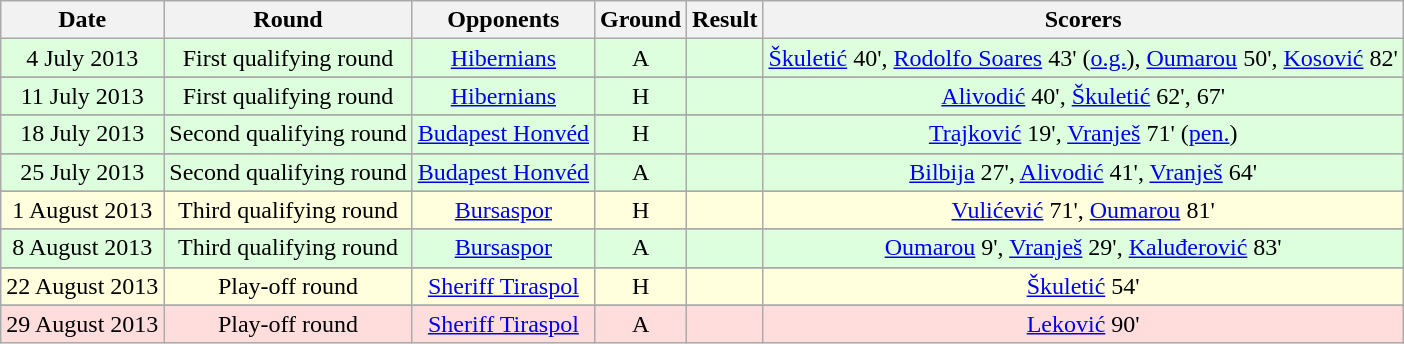<table class="wikitable" style="text-align:center">
<tr>
<th>Date</th>
<th>Round</th>
<th>Opponents</th>
<th>Ground</th>
<th>Result</th>
<th>Scorers</th>
</tr>
<tr bgcolor="#ddffdd">
<td>4 July 2013</td>
<td>First qualifying round</td>
<td> <a href='#'>Hibernians</a></td>
<td>A</td>
<td></td>
<td><a href='#'>Škuletić</a> 40', <a href='#'>Rodolfo Soares</a> 43' (<a href='#'>o.g.</a>), <a href='#'>Oumarou</a> 50', <a href='#'>Kosović</a> 82'</td>
</tr>
<tr>
</tr>
<tr bgcolor="#ddffdd">
<td>11 July 2013</td>
<td>First qualifying round</td>
<td> <a href='#'>Hibernians</a></td>
<td>H</td>
<td></td>
<td><a href='#'>Alivodić</a> 40', <a href='#'>Škuletić</a> 62', 67'</td>
</tr>
<tr>
</tr>
<tr bgcolor="#ddffdd">
<td>18 July 2013</td>
<td>Second qualifying round</td>
<td> <a href='#'>Budapest Honvéd</a></td>
<td>H</td>
<td></td>
<td><a href='#'>Trajković</a> 19', <a href='#'>Vranješ</a> 71' (<a href='#'>pen.</a>)</td>
</tr>
<tr>
</tr>
<tr bgcolor="#ddffdd">
<td>25 July 2013</td>
<td>Second qualifying round</td>
<td> <a href='#'>Budapest Honvéd</a></td>
<td>A</td>
<td></td>
<td><a href='#'>Bilbija</a> 27', <a href='#'>Alivodić</a> 41', <a href='#'>Vranješ</a> 64'</td>
</tr>
<tr>
</tr>
<tr bgcolor="#ffffdd">
<td>1 August 2013</td>
<td>Third qualifying round</td>
<td> <a href='#'>Bursaspor</a></td>
<td>H</td>
<td></td>
<td><a href='#'>Vulićević</a> 71', <a href='#'>Oumarou</a> 81'</td>
</tr>
<tr>
</tr>
<tr bgcolor="#ddffdd">
<td>8 August 2013</td>
<td>Third qualifying round</td>
<td> <a href='#'>Bursaspor</a></td>
<td>A</td>
<td></td>
<td><a href='#'>Oumarou</a> 9', <a href='#'>Vranješ</a> 29', <a href='#'>Kaluđerović</a> 83'</td>
</tr>
<tr>
</tr>
<tr bgcolor="#ffffdd">
<td>22 August 2013</td>
<td>Play-off round</td>
<td> <a href='#'>Sheriff Tiraspol</a></td>
<td>H</td>
<td></td>
<td><a href='#'>Škuletić</a> 54'</td>
</tr>
<tr>
</tr>
<tr bgcolor="#ffdddd">
<td>29 August 2013</td>
<td>Play-off round</td>
<td> <a href='#'>Sheriff Tiraspol</a></td>
<td>A</td>
<td></td>
<td><a href='#'>Leković</a> 90'</td>
</tr>
</table>
